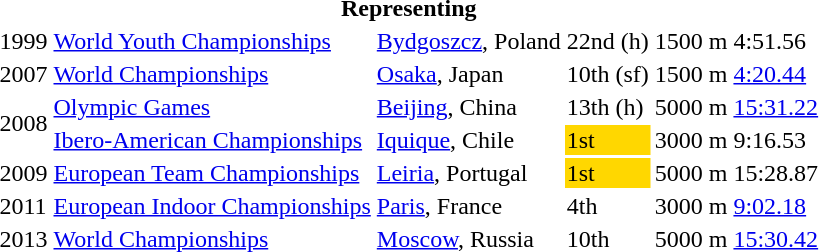<table>
<tr>
<th colspan="6">Representing </th>
</tr>
<tr>
<td>1999</td>
<td><a href='#'>World Youth Championships</a></td>
<td><a href='#'>Bydgoszcz</a>, Poland</td>
<td>22nd (h)</td>
<td>1500 m</td>
<td>4:51.56</td>
</tr>
<tr>
<td>2007</td>
<td><a href='#'>World Championships</a></td>
<td><a href='#'>Osaka</a>, Japan</td>
<td>10th (sf)</td>
<td>1500 m</td>
<td><a href='#'>4:20.44</a></td>
</tr>
<tr>
<td rowspan=2>2008</td>
<td><a href='#'>Olympic Games</a></td>
<td><a href='#'>Beijing</a>, China</td>
<td>13th (h)</td>
<td>5000 m</td>
<td><a href='#'>15:31.22</a></td>
</tr>
<tr>
<td><a href='#'>Ibero-American Championships</a></td>
<td><a href='#'>Iquique</a>, Chile</td>
<td bgcolor=gold>1st</td>
<td>3000 m</td>
<td>9:16.53</td>
</tr>
<tr>
<td>2009</td>
<td><a href='#'>European Team Championships</a></td>
<td><a href='#'>Leiria</a>, Portugal</td>
<td bgcolor=gold>1st</td>
<td>5000 m</td>
<td>15:28.87</td>
</tr>
<tr>
<td>2011</td>
<td><a href='#'>European Indoor Championships</a></td>
<td><a href='#'>Paris</a>, France</td>
<td>4th</td>
<td>3000 m</td>
<td><a href='#'>9:02.18</a></td>
</tr>
<tr>
<td>2013</td>
<td><a href='#'>World Championships</a></td>
<td><a href='#'>Moscow</a>, Russia</td>
<td>10th</td>
<td>5000 m</td>
<td><a href='#'>15:30.42</a></td>
</tr>
</table>
